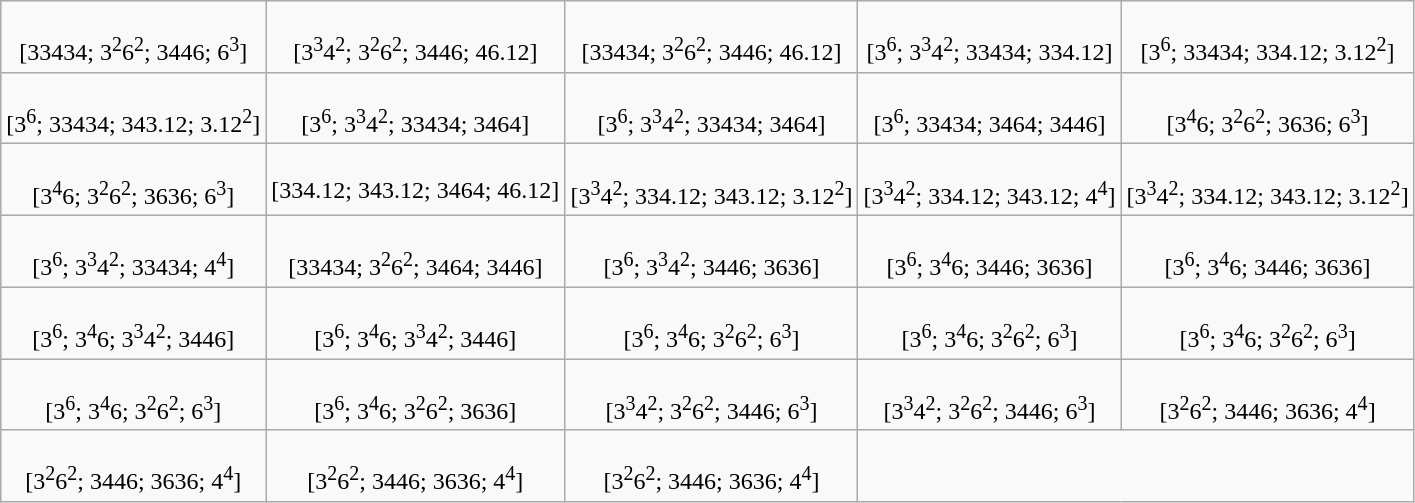<table class=wikitable>
<tr align=center valign=top>
<td><br>[33434; 3<sup>2</sup>6<sup>2</sup>; 3446; 6<sup>3</sup>]</td>
<td><br>[3<sup>3</sup>4<sup>2</sup>; 3<sup>2</sup>6<sup>2</sup>; 3446; 46.12]</td>
<td><br>[33434; 3<sup>2</sup>6<sup>2</sup>; 3446; 46.12]</td>
<td><br>[3<sup>6</sup>; 3<sup>3</sup>4<sup>2</sup>; 33434; 334.12]</td>
<td><br>[3<sup>6</sup>; 33434; 334.12; 3.12<sup>2</sup>]</td>
</tr>
<tr align=center valign=top>
<td><br>[3<sup>6</sup>; 33434; 343.12; 3.12<sup>2</sup>]</td>
<td><br>[3<sup>6</sup>; 3<sup>3</sup>4<sup>2</sup>; 33434; 3464]</td>
<td><br>[3<sup>6</sup>; 3<sup>3</sup>4<sup>2</sup>; 33434; 3464]</td>
<td><br>[3<sup>6</sup>; 33434; 3464; 3446]</td>
<td><br>[3<sup>4</sup>6; 3<sup>2</sup>6<sup>2</sup>; 3636; 6<sup>3</sup>]</td>
</tr>
<tr align=center valign=top>
<td><br>[3<sup>4</sup>6; 3<sup>2</sup>6<sup>2</sup>; 3636; 6<sup>3</sup>]</td>
<td><br>[334.12; 343.12; 3464; 46.12]</td>
<td><br>[3<sup>3</sup>4<sup>2</sup>; 334.12; 343.12; 3.12<sup>2</sup>]</td>
<td><br>[3<sup>3</sup>4<sup>2</sup>; 334.12; 343.12; 4<sup>4</sup>]</td>
<td><br>[3<sup>3</sup>4<sup>2</sup>; 334.12; 343.12; 3.12<sup>2</sup>]</td>
</tr>
<tr align=center valign=top>
<td><br>[3<sup>6</sup>; 3<sup>3</sup>4<sup>2</sup>; 33434; 4<sup>4</sup>]</td>
<td><br>[33434; 3<sup>2</sup>6<sup>2</sup>; 3464; 3446]</td>
<td><br>[3<sup>6</sup>; 3<sup>3</sup>4<sup>2</sup>; 3446; 3636]</td>
<td><br>[3<sup>6</sup>; 3<sup>4</sup>6; 3446; 3636]</td>
<td><br>[3<sup>6</sup>; 3<sup>4</sup>6; 3446; 3636]</td>
</tr>
<tr align=center valign=top>
<td><br>[3<sup>6</sup>; 3<sup>4</sup>6; 3<sup>3</sup>4<sup>2</sup>; 3446]</td>
<td><br>[3<sup>6</sup>; 3<sup>4</sup>6; 3<sup>3</sup>4<sup>2</sup>; 3446]</td>
<td><br>[3<sup>6</sup>; 3<sup>4</sup>6; 3<sup>2</sup>6<sup>2</sup>; 6<sup>3</sup>]</td>
<td><br>[3<sup>6</sup>; 3<sup>4</sup>6; 3<sup>2</sup>6<sup>2</sup>; 6<sup>3</sup>]</td>
<td><br>[3<sup>6</sup>; 3<sup>4</sup>6; 3<sup>2</sup>6<sup>2</sup>; 6<sup>3</sup>]</td>
</tr>
<tr align=center valign=top>
<td><br>[3<sup>6</sup>; 3<sup>4</sup>6; 3<sup>2</sup>6<sup>2</sup>; 6<sup>3</sup>]</td>
<td><br>[3<sup>6</sup>; 3<sup>4</sup>6; 3<sup>2</sup>6<sup>2</sup>; 3636]</td>
<td><br>[3<sup>3</sup>4<sup>2</sup>; 3<sup>2</sup>6<sup>2</sup>; 3446; 6<sup>3</sup>]</td>
<td><br>[3<sup>3</sup>4<sup>2</sup>; 3<sup>2</sup>6<sup>2</sup>; 3446; 6<sup>3</sup>]</td>
<td><br>[3<sup>2</sup>6<sup>2</sup>; 3446; 3636; 4<sup>4</sup>]</td>
</tr>
<tr align=center valign=top>
<td><br>[3<sup>2</sup>6<sup>2</sup>; 3446; 3636; 4<sup>4</sup>]</td>
<td><br>[3<sup>2</sup>6<sup>2</sup>; 3446; 3636; 4<sup>4</sup>]</td>
<td><br>[3<sup>2</sup>6<sup>2</sup>; 3446; 3636; 4<sup>4</sup>]</td>
</tr>
</table>
